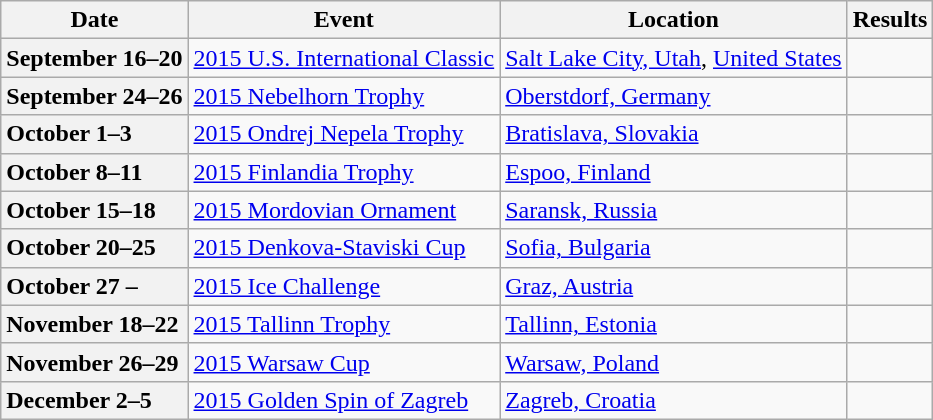<table class="wikitable unsortable" style="text-align:left">
<tr>
<th scope="col">Date</th>
<th scope="col">Event</th>
<th scope="col">Location</th>
<th scope="col">Results</th>
</tr>
<tr>
<th scope="row" style="text-align:left">September 16–20</th>
<td> <a href='#'>2015 U.S. International Classic</a></td>
<td><a href='#'>Salt Lake City, Utah</a>, <a href='#'>United States</a></td>
<td></td>
</tr>
<tr>
<th scope="row" style="text-align:left">September 24–26</th>
<td> <a href='#'>2015 Nebelhorn Trophy</a></td>
<td><a href='#'>Oberstdorf, Germany</a></td>
<td></td>
</tr>
<tr>
<th scope="row" style="text-align:left">October 1–3</th>
<td> <a href='#'>2015 Ondrej Nepela Trophy</a></td>
<td><a href='#'>Bratislava, Slovakia</a></td>
<td></td>
</tr>
<tr>
<th scope="row" style="text-align:left">October 8–11</th>
<td> <a href='#'>2015 Finlandia Trophy</a></td>
<td><a href='#'>Espoo, Finland</a></td>
<td></td>
</tr>
<tr>
<th scope="row" style="text-align:left">October 15–18</th>
<td> <a href='#'>2015 Mordovian Ornament</a></td>
<td><a href='#'>Saransk, Russia</a></td>
<td></td>
</tr>
<tr>
<th scope="row" style="text-align:left">October 20–25</th>
<td> <a href='#'>2015 Denkova-Staviski Cup</a></td>
<td><a href='#'>Sofia, Bulgaria</a></td>
<td></td>
</tr>
<tr>
<th scope="row" style="text-align:left">October 27 – </th>
<td> <a href='#'>2015 Ice Challenge</a></td>
<td><a href='#'>Graz, Austria</a></td>
<td></td>
</tr>
<tr>
<th scope="row" style="text-align:left">November 18–22</th>
<td> <a href='#'>2015 Tallinn Trophy</a></td>
<td><a href='#'>Tallinn, Estonia</a></td>
<td></td>
</tr>
<tr>
<th scope="row" style="text-align:left">November 26–29</th>
<td> <a href='#'>2015 Warsaw Cup</a></td>
<td><a href='#'>Warsaw, Poland</a></td>
<td></td>
</tr>
<tr>
<th scope="row" style="text-align:left">December 2–5</th>
<td> <a href='#'>2015 Golden Spin of Zagreb</a></td>
<td><a href='#'>Zagreb, Croatia</a></td>
<td></td>
</tr>
</table>
